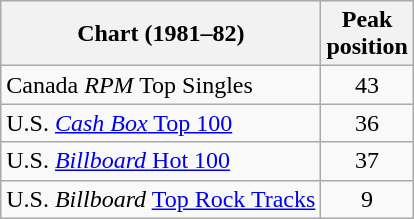<table class="wikitable sortable">
<tr>
<th>Chart (1981–82)</th>
<th>Peak<br>position</th>
</tr>
<tr>
<td>Canada <em>RPM</em> Top Singles</td>
<td style="text-align:center;">43</td>
</tr>
<tr>
<td>U.S. <a href='#'><em>Cash Box</em> Top 100</a></td>
<td style="text-align:center;">36</td>
</tr>
<tr>
<td>U.S. <a href='#'><em>Billboard</em> Hot 100</a></td>
<td style="text-align:center;">37</td>
</tr>
<tr>
<td>U.S. <em>Billboard</em> <a href='#'>Top Rock Tracks</a></td>
<td style="text-align:center;">9</td>
</tr>
</table>
